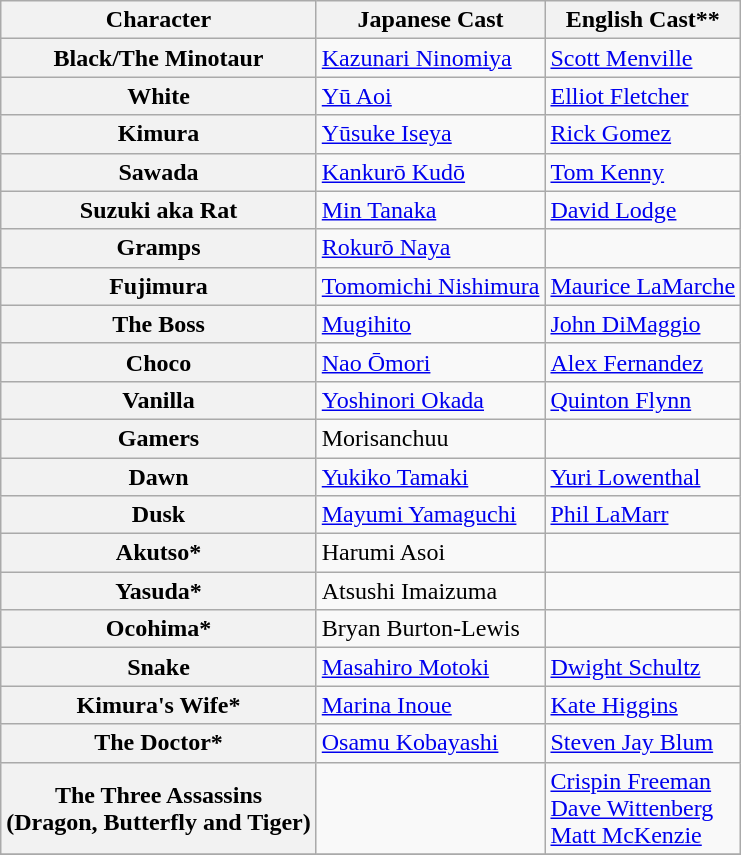<table class="wikitable">
<tr>
<th>Character</th>
<th>Japanese Cast</th>
<th>English Cast**</th>
</tr>
<tr>
<th>Black/The Minotaur</th>
<td><a href='#'>Kazunari Ninomiya</a></td>
<td><a href='#'>Scott Menville</a></td>
</tr>
<tr>
<th>White</th>
<td><a href='#'>Yū Aoi</a></td>
<td><a href='#'>Elliot Fletcher</a></td>
</tr>
<tr>
<th>Kimura</th>
<td><a href='#'>Yūsuke Iseya</a></td>
<td><a href='#'>Rick Gomez</a></td>
</tr>
<tr>
<th>Sawada</th>
<td><a href='#'>Kankurō Kudō</a></td>
<td><a href='#'>Tom Kenny</a></td>
</tr>
<tr>
<th>Suzuki aka Rat</th>
<td><a href='#'>Min Tanaka</a></td>
<td><a href='#'>David Lodge</a></td>
</tr>
<tr>
<th>Gramps</th>
<td><a href='#'>Rokurō Naya</a></td>
<td></td>
</tr>
<tr>
<th>Fujimura</th>
<td><a href='#'>Tomomichi Nishimura</a></td>
<td><a href='#'>Maurice LaMarche</a></td>
</tr>
<tr>
<th>The Boss</th>
<td><a href='#'>Mugihito</a></td>
<td><a href='#'>John DiMaggio</a></td>
</tr>
<tr>
<th>Choco</th>
<td><a href='#'>Nao Ōmori</a></td>
<td><a href='#'>Alex Fernandez</a></td>
</tr>
<tr>
<th>Vanilla</th>
<td><a href='#'>Yoshinori Okada</a></td>
<td><a href='#'>Quinton Flynn</a></td>
</tr>
<tr>
<th>Gamers</th>
<td>Morisanchuu</td>
<td></td>
</tr>
<tr>
<th>Dawn</th>
<td><a href='#'>Yukiko Tamaki</a></td>
<td><a href='#'>Yuri Lowenthal</a></td>
</tr>
<tr>
<th>Dusk</th>
<td><a href='#'>Mayumi Yamaguchi</a></td>
<td><a href='#'>Phil LaMarr</a></td>
</tr>
<tr>
<th>Akutso*</th>
<td>Harumi Asoi</td>
<td></td>
</tr>
<tr>
<th>Yasuda*</th>
<td>Atsushi Imaizuma</td>
<td></td>
</tr>
<tr>
<th>Ocohima*</th>
<td>Bryan Burton-Lewis</td>
<td></td>
</tr>
<tr>
<th>Snake</th>
<td><a href='#'>Masahiro Motoki</a></td>
<td><a href='#'>Dwight Schultz</a></td>
</tr>
<tr>
<th>Kimura's Wife*</th>
<td><a href='#'>Marina Inoue</a></td>
<td><a href='#'>Kate Higgins</a></td>
</tr>
<tr>
<th>The Doctor*</th>
<td><a href='#'>Osamu Kobayashi</a></td>
<td><a href='#'>Steven Jay Blum</a></td>
</tr>
<tr>
<th>The Three Assassins<br>(Dragon, Butterfly and Tiger)</th>
<td></td>
<td><a href='#'>Crispin Freeman</a><br><a href='#'>Dave Wittenberg</a><br><a href='#'>Matt McKenzie</a></td>
</tr>
<tr>
</tr>
</table>
